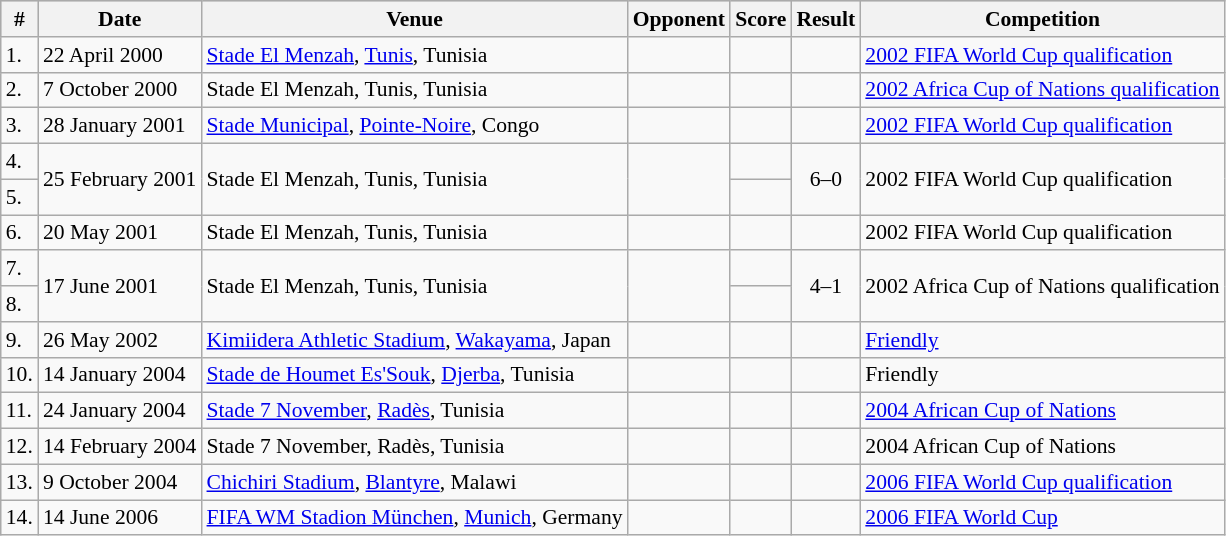<table class="wikitable" style="font-size:90%; text-align: left;">
<tr bgcolor="#CCCCCC" align="center">
<th>#</th>
<th>Date</th>
<th>Venue</th>
<th>Opponent</th>
<th>Score</th>
<th>Result</th>
<th>Competition</th>
</tr>
<tr>
<td>1.</td>
<td>22 April 2000</td>
<td><a href='#'>Stade El Menzah</a>, <a href='#'>Tunis</a>, Tunisia</td>
<td></td>
<td></td>
<td></td>
<td><a href='#'>2002 FIFA World Cup qualification</a></td>
</tr>
<tr>
<td>2.</td>
<td>7 October 2000</td>
<td>Stade El Menzah, Tunis, Tunisia</td>
<td></td>
<td></td>
<td></td>
<td><a href='#'>2002 Africa Cup of Nations qualification</a></td>
</tr>
<tr>
<td>3.</td>
<td>28 January 2001</td>
<td><a href='#'>Stade Municipal</a>, <a href='#'>Pointe-Noire</a>, Congo</td>
<td></td>
<td></td>
<td></td>
<td><a href='#'>2002 FIFA World Cup qualification</a></td>
</tr>
<tr>
<td>4.</td>
<td rowspan=2>25 February 2001</td>
<td rowspan=2>Stade El Menzah, Tunis, Tunisia</td>
<td rowspan=2></td>
<td></td>
<td rowspan=2 style="text-align:center;">6–0</td>
<td rowspan=2>2002 FIFA World Cup qualification</td>
</tr>
<tr>
<td>5.</td>
<td></td>
</tr>
<tr>
<td>6.</td>
<td>20 May 2001</td>
<td>Stade El Menzah, Tunis, Tunisia</td>
<td></td>
<td></td>
<td></td>
<td>2002 FIFA World Cup qualification</td>
</tr>
<tr>
<td>7.</td>
<td rowspan=2>17 June 2001</td>
<td rowspan=2>Stade El Menzah, Tunis, Tunisia</td>
<td rowspan=2></td>
<td></td>
<td rowspan=2 style="text-align:center;">4–1</td>
<td rowspan=2>2002 Africa Cup of Nations qualification</td>
</tr>
<tr>
<td>8.</td>
<td></td>
</tr>
<tr>
<td>9.</td>
<td>26 May 2002</td>
<td><a href='#'>Kimiidera Athletic Stadium</a>, <a href='#'>Wakayama</a>, Japan</td>
<td></td>
<td></td>
<td></td>
<td><a href='#'>Friendly</a></td>
</tr>
<tr>
<td>10.</td>
<td>14 January 2004</td>
<td><a href='#'>Stade de Houmet Es'Souk</a>, <a href='#'>Djerba</a>, Tunisia</td>
<td></td>
<td></td>
<td></td>
<td>Friendly</td>
</tr>
<tr>
<td>11.</td>
<td>24 January 2004</td>
<td><a href='#'>Stade 7 November</a>, <a href='#'>Radès</a>, Tunisia</td>
<td></td>
<td></td>
<td></td>
<td><a href='#'>2004 African Cup of Nations</a></td>
</tr>
<tr>
<td>12.</td>
<td>14 February 2004</td>
<td>Stade 7 November, Radès, Tunisia</td>
<td></td>
<td></td>
<td></td>
<td>2004 African Cup of Nations</td>
</tr>
<tr>
<td>13.</td>
<td>9 October 2004</td>
<td><a href='#'>Chichiri Stadium</a>, <a href='#'>Blantyre</a>, Malawi</td>
<td></td>
<td></td>
<td></td>
<td><a href='#'>2006 FIFA World Cup qualification</a></td>
</tr>
<tr>
<td>14.</td>
<td>14 June 2006</td>
<td><a href='#'>FIFA WM Stadion München</a>, <a href='#'>Munich</a>, Germany</td>
<td></td>
<td></td>
<td></td>
<td><a href='#'>2006 FIFA World Cup</a></td>
</tr>
</table>
